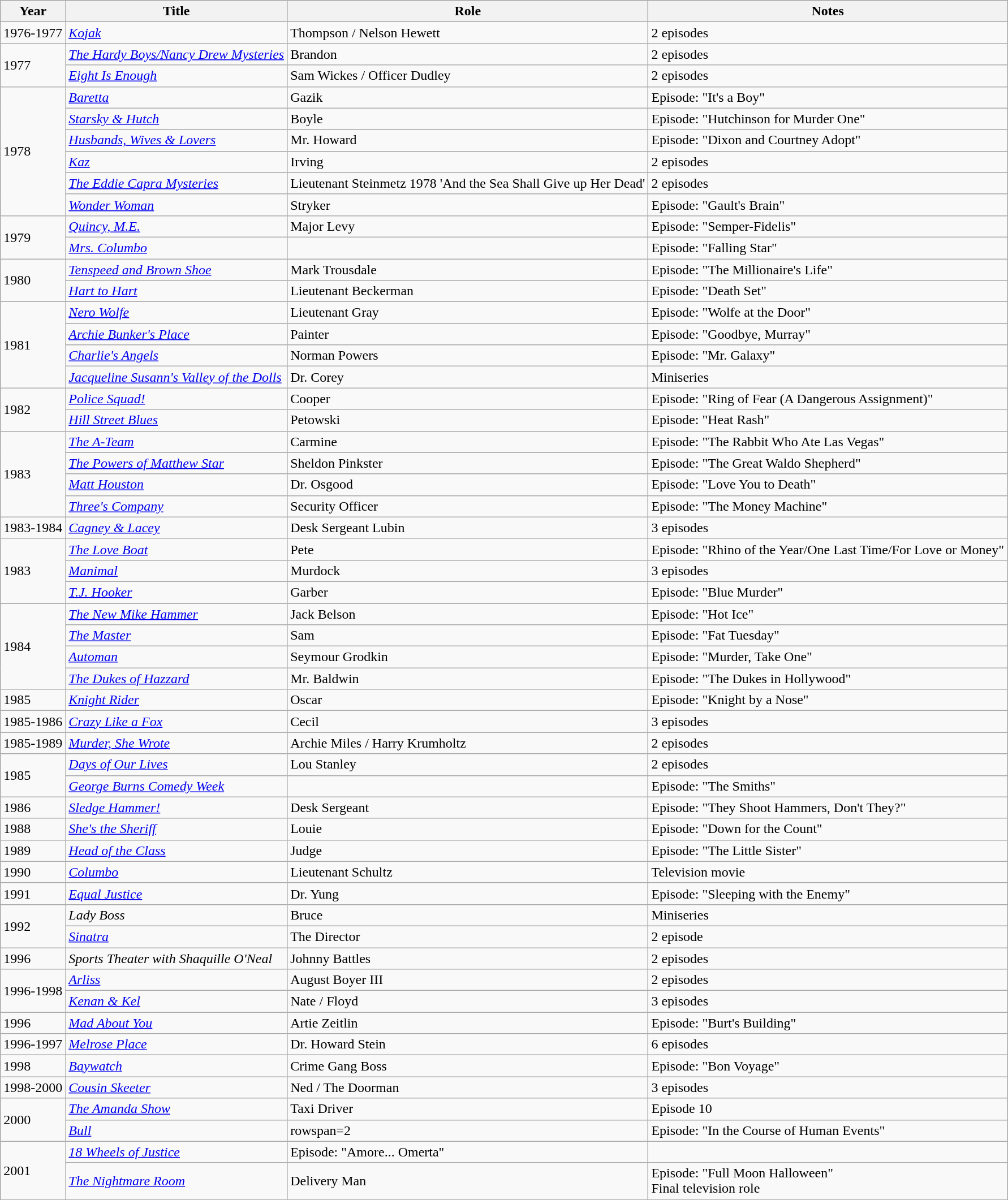<table class="wikitable sortable">
<tr>
<th>Year</th>
<th>Title</th>
<th>Role</th>
<th>Notes</th>
</tr>
<tr>
<td>1976-1977</td>
<td><em><a href='#'>Kojak</a></em></td>
<td>Thompson / Nelson Hewett</td>
<td>2 episodes</td>
</tr>
<tr>
<td rowspan=2>1977</td>
<td><em><a href='#'>The Hardy Boys/Nancy Drew Mysteries</a></em></td>
<td>Brandon</td>
<td>2 episodes</td>
</tr>
<tr>
<td><em><a href='#'>Eight Is Enough</a></em></td>
<td>Sam Wickes / Officer Dudley</td>
<td>2 episodes</td>
</tr>
<tr>
<td rowspan=6>1978</td>
<td><em><a href='#'>Baretta</a></em></td>
<td>Gazik</td>
<td>Episode: "It's a Boy"</td>
</tr>
<tr>
<td><em><a href='#'>Starsky & Hutch</a></em></td>
<td>Boyle</td>
<td>Episode: "Hutchinson for Murder One"</td>
</tr>
<tr>
<td><em><a href='#'>Husbands, Wives & Lovers</a></em></td>
<td>Mr. Howard</td>
<td>Episode: "Dixon and Courtney Adopt"</td>
</tr>
<tr>
<td><em><a href='#'>Kaz</a></em></td>
<td>Irving</td>
<td>2 episodes</td>
</tr>
<tr>
<td><em><a href='#'>The Eddie Capra Mysteries</a></em></td>
<td>Lieutenant Steinmetz 1978 'And the Sea Shall Give up Her Dead'</td>
<td>2 episodes</td>
</tr>
<tr>
<td><em><a href='#'>Wonder Woman</a></em></td>
<td>Stryker</td>
<td>Episode: "Gault's Brain"</td>
</tr>
<tr>
<td rowspan=2>1979</td>
<td><em><a href='#'>Quincy, M.E.</a></em></td>
<td>Major Levy</td>
<td>Episode: "Semper-Fidelis"</td>
</tr>
<tr>
<td><em><a href='#'>Mrs. Columbo</a></em></td>
<td></td>
<td>Episode: "Falling Star"</td>
</tr>
<tr>
<td rowspan=2>1980</td>
<td><em><a href='#'>Tenspeed and Brown Shoe</a></em></td>
<td>Mark Trousdale</td>
<td>Episode: "The Millionaire's Life"</td>
</tr>
<tr>
<td><em><a href='#'>Hart to Hart</a></em></td>
<td>Lieutenant Beckerman</td>
<td>Episode: "Death Set"</td>
</tr>
<tr>
<td rowspan=4>1981</td>
<td><em><a href='#'>Nero Wolfe</a></em></td>
<td>Lieutenant Gray</td>
<td>Episode: "Wolfe at the Door"</td>
</tr>
<tr>
<td><em><a href='#'>Archie Bunker's Place</a></em></td>
<td>Painter</td>
<td>Episode: "Goodbye, Murray"</td>
</tr>
<tr>
<td><em><a href='#'>Charlie's Angels</a></em></td>
<td>Norman Powers</td>
<td>Episode: "Mr. Galaxy"</td>
</tr>
<tr>
<td><em><a href='#'>Jacqueline Susann's Valley of the Dolls</a></em></td>
<td>Dr. Corey</td>
<td>Miniseries</td>
</tr>
<tr>
<td rowspan=2>1982</td>
<td><em><a href='#'>Police Squad!</a></em></td>
<td>Cooper</td>
<td>Episode: "Ring of Fear (A Dangerous Assignment)"</td>
</tr>
<tr>
<td><em><a href='#'>Hill Street Blues</a></em></td>
<td>Petowski</td>
<td>Episode: "Heat Rash"</td>
</tr>
<tr>
<td rowspan=4>1983</td>
<td><em><a href='#'>The A-Team</a></em></td>
<td>Carmine</td>
<td>Episode: "The Rabbit Who Ate Las Vegas"</td>
</tr>
<tr>
<td><em><a href='#'>The Powers of Matthew Star</a></em></td>
<td>Sheldon Pinkster</td>
<td>Episode: "The Great Waldo Shepherd"</td>
</tr>
<tr>
<td><em><a href='#'>Matt Houston</a></em></td>
<td>Dr. Osgood</td>
<td>Episode: "Love You to Death"</td>
</tr>
<tr>
<td><em><a href='#'>Three's Company</a></em></td>
<td>Security Officer</td>
<td>Episode: "The Money Machine"</td>
</tr>
<tr>
<td>1983-1984</td>
<td><em><a href='#'>Cagney & Lacey</a></em></td>
<td>Desk Sergeant Lubin</td>
<td>3 episodes</td>
</tr>
<tr>
<td rowspan=3>1983</td>
<td><em><a href='#'>The Love Boat</a></em></td>
<td>Pete</td>
<td>Episode: "Rhino of the Year/One Last Time/For Love or Money"</td>
</tr>
<tr>
<td><em><a href='#'>Manimal</a></em></td>
<td>Murdock</td>
<td>3 episodes</td>
</tr>
<tr>
<td><em><a href='#'>T.J. Hooker</a></em></td>
<td>Garber</td>
<td>Episode: "Blue Murder"</td>
</tr>
<tr>
<td rowspan=4>1984</td>
<td><em><a href='#'>The New Mike Hammer</a></em></td>
<td>Jack Belson</td>
<td>Episode: "Hot Ice"</td>
</tr>
<tr>
<td><em><a href='#'>The Master</a></em></td>
<td>Sam</td>
<td>Episode: "Fat Tuesday"</td>
</tr>
<tr>
<td><em><a href='#'>Automan</a></em></td>
<td>Seymour Grodkin</td>
<td>Episode: "Murder, Take One"</td>
</tr>
<tr>
<td><em><a href='#'>The Dukes of Hazzard</a></em></td>
<td>Mr. Baldwin</td>
<td>Episode: "The Dukes in Hollywood"</td>
</tr>
<tr>
<td>1985</td>
<td><em><a href='#'>Knight Rider</a></em></td>
<td>Oscar</td>
<td>Episode: "Knight by a Nose"</td>
</tr>
<tr>
<td>1985-1986</td>
<td><em><a href='#'>Crazy Like a Fox</a></em></td>
<td>Cecil</td>
<td>3 episodes</td>
</tr>
<tr>
<td>1985-1989</td>
<td><em><a href='#'>Murder, She Wrote</a></em></td>
<td>Archie Miles / Harry Krumholtz</td>
<td>2 episodes</td>
</tr>
<tr>
<td rowspan=2>1985</td>
<td><em><a href='#'>Days of Our Lives</a></em></td>
<td>Lou Stanley</td>
<td>2 episodes</td>
</tr>
<tr>
<td><em><a href='#'>George Burns Comedy Week</a></em></td>
<td></td>
<td>Episode: "The Smiths"</td>
</tr>
<tr>
<td>1986</td>
<td><em><a href='#'>Sledge Hammer!</a></em></td>
<td>Desk Sergeant</td>
<td>Episode: "They Shoot Hammers, Don't They?"</td>
</tr>
<tr>
<td>1988</td>
<td><em><a href='#'>She's the Sheriff</a></em></td>
<td>Louie</td>
<td>Episode: "Down for the Count"</td>
</tr>
<tr>
<td>1989</td>
<td><em><a href='#'>Head of the Class</a></em></td>
<td>Judge</td>
<td>Episode: "The Little Sister"</td>
</tr>
<tr>
<td>1990</td>
<td><em><a href='#'>Columbo</a></em></td>
<td>Lieutenant Schultz</td>
<td>Television movie</td>
</tr>
<tr>
<td>1991</td>
<td><em><a href='#'>Equal Justice</a></em></td>
<td>Dr. Yung</td>
<td>Episode: "Sleeping with the Enemy"</td>
</tr>
<tr>
<td rowspan=2>1992</td>
<td><em>Lady Boss</em></td>
<td>Bruce</td>
<td>Miniseries</td>
</tr>
<tr>
<td><em><a href='#'>Sinatra</a></em></td>
<td>The Director</td>
<td>2 episode</td>
</tr>
<tr>
<td>1996</td>
<td><em>Sports Theater with Shaquille O'Neal</em></td>
<td>Johnny Battles</td>
<td>2 episodes</td>
</tr>
<tr>
<td rowspan=2>1996-1998</td>
<td><em><a href='#'>Arliss</a></em></td>
<td>August Boyer III</td>
<td>2 episodes</td>
</tr>
<tr>
<td><em><a href='#'>Kenan & Kel</a></em></td>
<td>Nate / Floyd</td>
<td>3 episodes</td>
</tr>
<tr>
<td>1996</td>
<td><em><a href='#'>Mad About You</a></em></td>
<td>Artie Zeitlin</td>
<td>Episode: "Burt's Building"</td>
</tr>
<tr>
<td>1996-1997</td>
<td><em><a href='#'>Melrose Place</a></em></td>
<td>Dr. Howard Stein</td>
<td>6 episodes</td>
</tr>
<tr>
<td>1998</td>
<td><em><a href='#'>Baywatch</a></em></td>
<td>Crime Gang Boss</td>
<td>Episode: "Bon Voyage"</td>
</tr>
<tr>
<td>1998-2000</td>
<td><em><a href='#'>Cousin Skeeter</a></em></td>
<td>Ned / The Doorman</td>
<td>3 episodes</td>
</tr>
<tr>
<td rowspan=2>2000</td>
<td><em><a href='#'>The Amanda Show</a></em></td>
<td>Taxi Driver</td>
<td>Episode 10</td>
</tr>
<tr>
<td><em><a href='#'>Bull</a></em></td>
<td>rowspan=2 </td>
<td>Episode: "In the Course of Human Events"</td>
</tr>
<tr>
<td rowspan=2>2001</td>
<td><em><a href='#'>18 Wheels of Justice</a></em></td>
<td>Episode: "Amore... Omerta"</td>
</tr>
<tr>
<td><em><a href='#'>The Nightmare Room</a></em></td>
<td>Delivery Man</td>
<td>Episode: "Full Moon Halloween"<br>Final television role</td>
</tr>
</table>
